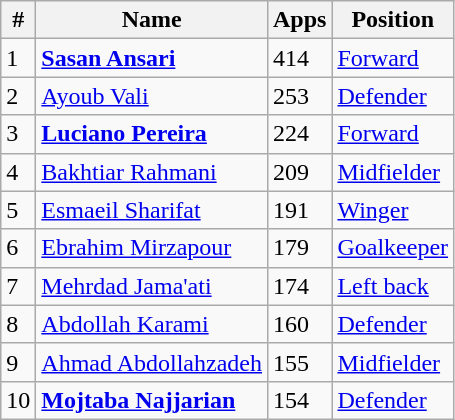<table class="wikitable">
<tr>
<th><strong>#</strong></th>
<th><strong>Name</strong></th>
<th><strong>Apps</strong></th>
<th><strong>Position</strong></th>
</tr>
<tr>
<td>1</td>
<td><strong><a href='#'>Sasan Ansari</a></strong></td>
<td>414</td>
<td><a href='#'>Forward</a></td>
</tr>
<tr>
<td>2</td>
<td><a href='#'>Ayoub Vali</a></td>
<td>253</td>
<td><a href='#'>Defender</a></td>
</tr>
<tr>
<td>3</td>
<td><a href='#'><strong>Luciano Pereira</strong></a></td>
<td>224</td>
<td><a href='#'>Forward</a></td>
</tr>
<tr>
<td>4</td>
<td><a href='#'>Bakhtiar Rahmani</a></td>
<td>209</td>
<td><a href='#'>Midfielder</a></td>
</tr>
<tr>
<td>5</td>
<td><a href='#'>Esmaeil Sharifat</a></td>
<td>191</td>
<td><a href='#'>Winger</a></td>
</tr>
<tr>
<td>6</td>
<td><a href='#'>Ebrahim Mirzapour</a></td>
<td>179</td>
<td><a href='#'>Goalkeeper</a></td>
</tr>
<tr>
<td>7</td>
<td><a href='#'>Mehrdad Jama'ati</a></td>
<td>174</td>
<td><a href='#'>Left back</a></td>
</tr>
<tr>
<td>8</td>
<td><a href='#'>Abdollah Karami</a></td>
<td>160</td>
<td><a href='#'>Defender</a></td>
</tr>
<tr>
<td>9</td>
<td><a href='#'>Ahmad Abdollahzadeh</a></td>
<td>155</td>
<td><a href='#'>Midfielder</a></td>
</tr>
<tr>
<td rowspan="1">10</td>
<td><strong><a href='#'>Mojtaba Najjarian</a></strong></td>
<td>154</td>
<td><a href='#'>Defender</a></td>
</tr>
</table>
